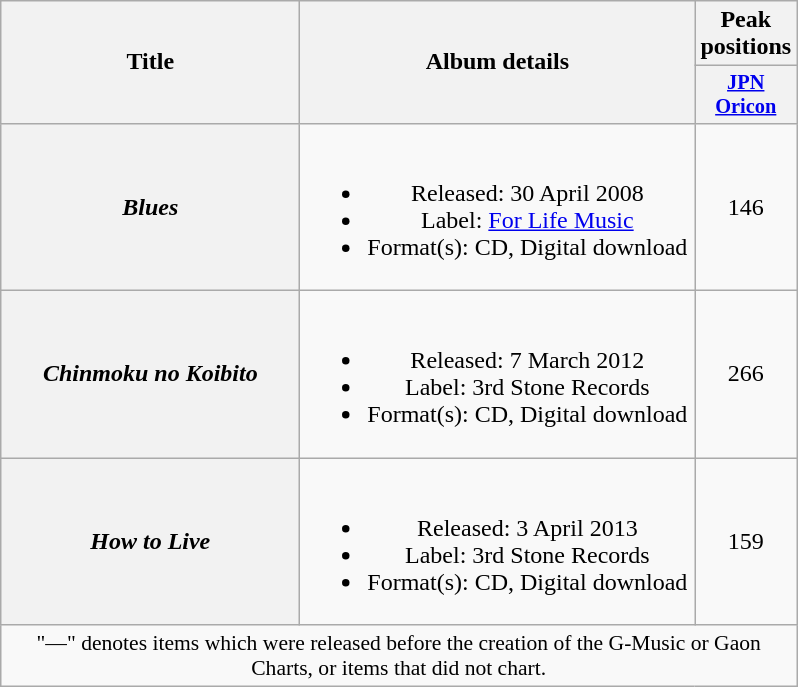<table class="wikitable plainrowheaders" style="text-align:center;">
<tr>
<th style="width:12em;" rowspan="2">Title</th>
<th style="width:16em;" rowspan="2">Album details</th>
<th colspan="1">Peak positions</th>
</tr>
<tr>
<th style="width:3em;font-size:85%"><a href='#'>JPN<br>Oricon</a><br></th>
</tr>
<tr>
<th scope="row"><em>Blues</em></th>
<td><br><ul><li>Released: 30 April 2008</li><li>Label: <a href='#'>For Life Music</a></li><li>Format(s): CD, Digital download</li></ul></td>
<td>146</td>
</tr>
<tr>
<th scope="row"><em>Chinmoku no Koibito</em></th>
<td><br><ul><li>Released: 7 March 2012</li><li>Label: 3rd Stone Records</li><li>Format(s): CD, Digital download</li></ul></td>
<td>266</td>
</tr>
<tr>
<th scope="row"><em>How to Live</em></th>
<td><br><ul><li>Released: 3 April 2013</li><li>Label: 3rd Stone Records</li><li>Format(s): CD, Digital download</li></ul></td>
<td>159</td>
</tr>
<tr>
<td colspan="6" align="center" style="font-size:90%;">"—" denotes items which were released before the creation of the G-Music or Gaon Charts, or items that did not chart.</td>
</tr>
</table>
